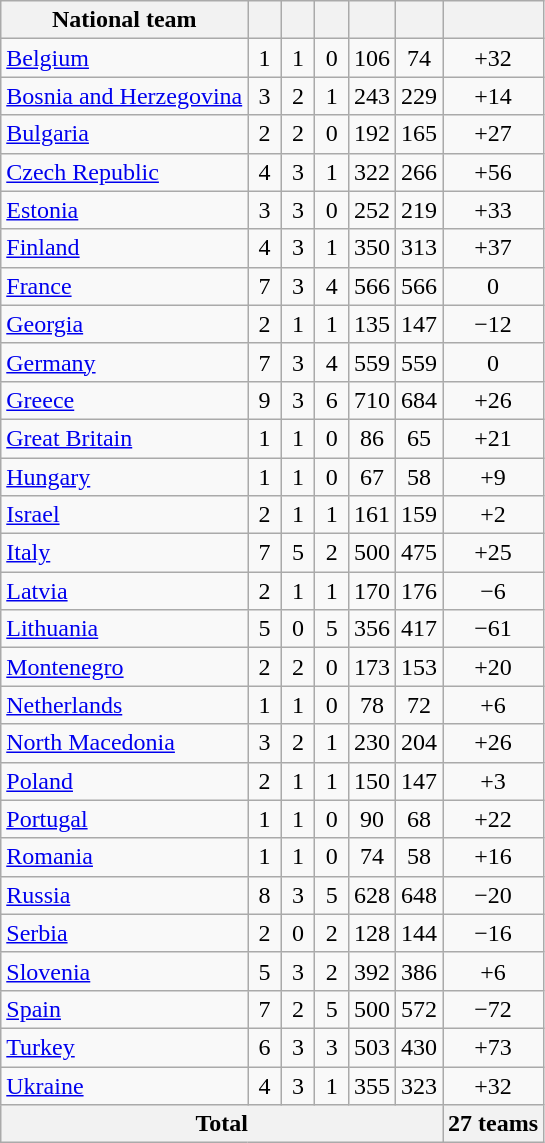<table class="wikitable sortable" style="text-align: center;">
<tr>
<th>National team</th>
<th width="15"></th>
<th width="15"></th>
<th width="15"></th>
<th></th>
<th></th>
<th></th>
</tr>
<tr>
<td align="left"> <a href='#'>Belgium</a></td>
<td>1</td>
<td>1</td>
<td>0</td>
<td>106</td>
<td>74</td>
<td>+32</td>
</tr>
<tr>
<td align="left"> <a href='#'>Bosnia and Herzegovina</a></td>
<td>3</td>
<td>2</td>
<td>1</td>
<td>243</td>
<td>229</td>
<td>+14</td>
</tr>
<tr>
<td align="left"> <a href='#'>Bulgaria</a></td>
<td>2</td>
<td>2</td>
<td>0</td>
<td>192</td>
<td>165</td>
<td>+27</td>
</tr>
<tr>
<td align="left"> <a href='#'>Czech Republic</a></td>
<td>4</td>
<td>3</td>
<td>1</td>
<td>322</td>
<td>266</td>
<td>+56</td>
</tr>
<tr>
<td align="left"> <a href='#'>Estonia</a></td>
<td>3</td>
<td>3</td>
<td>0</td>
<td>252</td>
<td>219</td>
<td>+33</td>
</tr>
<tr>
<td align="left"> <a href='#'>Finland</a></td>
<td>4</td>
<td>3</td>
<td>1</td>
<td>350</td>
<td>313</td>
<td>+37</td>
</tr>
<tr>
<td align="left"> <a href='#'>France</a></td>
<td>7</td>
<td>3</td>
<td>4</td>
<td>566</td>
<td>566</td>
<td>0</td>
</tr>
<tr>
<td align="left"> <a href='#'>Georgia</a></td>
<td>2</td>
<td>1</td>
<td>1</td>
<td>135</td>
<td>147</td>
<td>−12</td>
</tr>
<tr>
<td align="left"> <a href='#'>Germany</a></td>
<td>7</td>
<td>3</td>
<td>4</td>
<td>559</td>
<td>559</td>
<td>0</td>
</tr>
<tr>
<td align="left"> <a href='#'>Greece</a></td>
<td>9</td>
<td>3</td>
<td>6</td>
<td>710</td>
<td>684</td>
<td>+26</td>
</tr>
<tr>
<td align="left"> <a href='#'>Great Britain</a></td>
<td>1</td>
<td>1</td>
<td>0</td>
<td>86</td>
<td>65</td>
<td>+21</td>
</tr>
<tr>
<td align="left"> <a href='#'>Hungary</a></td>
<td>1</td>
<td>1</td>
<td>0</td>
<td>67</td>
<td>58</td>
<td>+9</td>
</tr>
<tr>
<td align="left"> <a href='#'>Israel</a></td>
<td>2</td>
<td>1</td>
<td>1</td>
<td>161</td>
<td>159</td>
<td>+2</td>
</tr>
<tr>
<td align="left"> <a href='#'>Italy</a></td>
<td>7</td>
<td>5</td>
<td>2</td>
<td>500</td>
<td>475</td>
<td>+25</td>
</tr>
<tr>
<td align="left"> <a href='#'>Latvia</a></td>
<td>2</td>
<td>1</td>
<td>1</td>
<td>170</td>
<td>176</td>
<td>−6</td>
</tr>
<tr>
<td align="left"> <a href='#'>Lithuania</a></td>
<td>5</td>
<td>0</td>
<td>5</td>
<td>356</td>
<td>417</td>
<td>−61</td>
</tr>
<tr>
<td align="left"> <a href='#'>Montenegro</a></td>
<td>2</td>
<td>2</td>
<td>0</td>
<td>173</td>
<td>153</td>
<td>+20</td>
</tr>
<tr>
<td align="left"> <a href='#'>Netherlands</a></td>
<td>1</td>
<td>1</td>
<td>0</td>
<td>78</td>
<td>72</td>
<td>+6</td>
</tr>
<tr>
<td align="left"> <a href='#'>North Macedonia</a></td>
<td>3</td>
<td>2</td>
<td>1</td>
<td>230</td>
<td>204</td>
<td>+26</td>
</tr>
<tr>
<td align="left"> <a href='#'>Poland</a></td>
<td>2</td>
<td>1</td>
<td>1</td>
<td>150</td>
<td>147</td>
<td>+3</td>
</tr>
<tr>
<td align="left"> <a href='#'>Portugal</a></td>
<td>1</td>
<td>1</td>
<td>0</td>
<td>90</td>
<td>68</td>
<td>+22</td>
</tr>
<tr>
<td align="left"> <a href='#'>Romania</a></td>
<td>1</td>
<td>1</td>
<td>0</td>
<td>74</td>
<td>58</td>
<td>+16</td>
</tr>
<tr>
<td align="left"> <a href='#'>Russia</a></td>
<td>8</td>
<td>3</td>
<td>5</td>
<td>628</td>
<td>648</td>
<td>−20</td>
</tr>
<tr>
<td align="left"> <a href='#'>Serbia</a></td>
<td>2</td>
<td>0</td>
<td>2</td>
<td>128</td>
<td>144</td>
<td>−16</td>
</tr>
<tr>
<td align="left"> <a href='#'>Slovenia</a></td>
<td>5</td>
<td>3</td>
<td>2</td>
<td>392</td>
<td>386</td>
<td>+6</td>
</tr>
<tr>
<td align="left"> <a href='#'>Spain</a></td>
<td>7</td>
<td>2</td>
<td>5</td>
<td>500</td>
<td>572</td>
<td>−72</td>
</tr>
<tr>
<td align="left"> <a href='#'>Turkey</a></td>
<td>6</td>
<td>3</td>
<td>3</td>
<td>503</td>
<td>430</td>
<td>+73</td>
</tr>
<tr>
<td align="left"> <a href='#'>Ukraine</a></td>
<td>4</td>
<td>3</td>
<td>1</td>
<td>355</td>
<td>323</td>
<td>+32</td>
</tr>
<tr>
<th colspan=6>Total</th>
<th>27 teams</th>
</tr>
</table>
